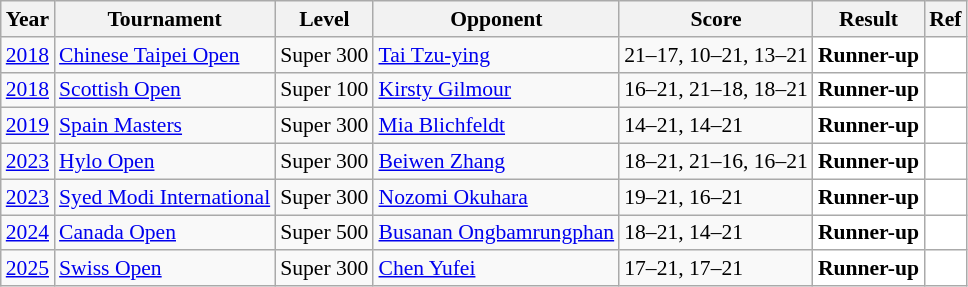<table class="sortable wikitable" style="font-size: 90%;">
<tr>
<th>Year</th>
<th>Tournament</th>
<th>Level</th>
<th>Opponent</th>
<th>Score</th>
<th>Result</th>
<th>Ref</th>
</tr>
<tr>
<td align="center"><a href='#'>2018</a></td>
<td align="left"><a href='#'>Chinese Taipei Open</a></td>
<td align="left">Super 300</td>
<td align="left"> <a href='#'>Tai Tzu-ying</a></td>
<td algin="left">21–17, 10–21, 13–21</td>
<td style="text-align:left; background:white"> <strong>Runner-up</strong></td>
<td style="text-align:center; background:white"></td>
</tr>
<tr>
<td align="center"><a href='#'>2018</a></td>
<td align="left"><a href='#'>Scottish Open</a></td>
<td align="left">Super 100</td>
<td align="left"> <a href='#'>Kirsty Gilmour</a></td>
<td align="left">16–21, 21–18, 18–21</td>
<td style="text-align:left; background:white"> <strong>Runner-up</strong></td>
<td style="text-align:center; background:white"></td>
</tr>
<tr>
<td align="center"><a href='#'>2019</a></td>
<td align="left"><a href='#'>Spain Masters</a></td>
<td align="left">Super 300</td>
<td align="left"> <a href='#'>Mia Blichfeldt</a></td>
<td align="left">14–21, 14–21</td>
<td style="text-align:left; background:white"> <strong>Runner-up</strong></td>
<td style="text-align:center; background:white"></td>
</tr>
<tr>
<td align="center"><a href='#'>2023</a></td>
<td align="left"><a href='#'>Hylo Open</a></td>
<td align="left">Super 300</td>
<td align="left"> <a href='#'>Beiwen Zhang</a></td>
<td align="left">18–21, 21–16, 16–21</td>
<td style="text-align:left; background:white"> <strong>Runner-up</strong></td>
<td style="text-align:center; background:white"></td>
</tr>
<tr>
<td align="center"><a href='#'>2023</a></td>
<td align="left"><a href='#'>Syed Modi International</a></td>
<td align="left">Super 300</td>
<td align="left"> <a href='#'>Nozomi Okuhara</a></td>
<td align="left">19–21, 16–21</td>
<td style="text-align:left; background:white"> <strong>Runner-up</strong></td>
<td style="text-align:center; background:white"></td>
</tr>
<tr>
<td align="center"><a href='#'>2024</a></td>
<td align="left"><a href='#'>Canada Open</a></td>
<td align="left">Super 500</td>
<td align="left"> <a href='#'>Busanan Ongbamrungphan</a></td>
<td align="left">18–21, 14–21</td>
<td style="text-align:left; background:white"> <strong>Runner-up</strong></td>
<td style="text-align:center; background:white"></td>
</tr>
<tr>
<td align="center"><a href='#'>2025</a></td>
<td align="left"><a href='#'>Swiss Open</a></td>
<td align="left">Super 300</td>
<td align="left"> <a href='#'>Chen Yufei</a></td>
<td align="left">17–21, 17–21</td>
<td style="text-align:left; background:white"> <strong>Runner-up</strong></td>
<td style="text-align:center; background:white"></td>
</tr>
</table>
